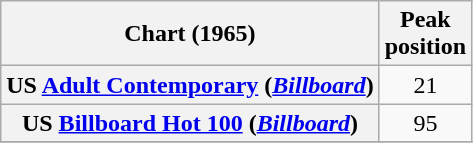<table class="wikitable sortable plainrowheaders" style="text-align:center">
<tr>
<th scope="col">Chart (1965)</th>
<th scope="col">Peak<br>position</th>
</tr>
<tr>
<th scope="row">US <a href='#'>Adult Contemporary</a> (<em><a href='#'>Billboard</a></em>)</th>
<td align="center">21</td>
</tr>
<tr>
<th scope="row">US <a href='#'>Billboard Hot 100</a> (<em><a href='#'>Billboard</a></em>)</th>
<td align="center">95</td>
</tr>
<tr>
</tr>
</table>
